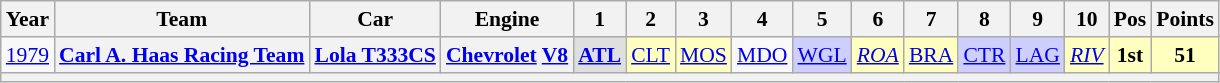<table class="wikitable" style="text-align:center; font-size:90%">
<tr>
<th>Year</th>
<th>Team</th>
<th>Car</th>
<th>Engine</th>
<th>1</th>
<th>2</th>
<th>3</th>
<th>4</th>
<th>5</th>
<th>6</th>
<th>7</th>
<th>8</th>
<th>9</th>
<th>10</th>
<th>Pos</th>
<th>Points</th>
</tr>
<tr>
<td><a href='#'>1979</a></td>
<th><a href='#'>Carl A. Haas Racing Team</a></th>
<th><a href='#'>Lola T333CS</a></th>
<th><a href='#'>Chevrolet</a> <a href='#'>V8</a></th>
<td style="background:#DFDFDF;"><strong><a href='#'>ATL</a></strong><br></td>
<td style="background:#FFFFBF;"><a href='#'>CLT</a><br></td>
<td style="background:#FFFFBF;"><a href='#'>MOS</a><br></td>
<td><a href='#'>MDO</a></td>
<td style="background:#CFCFFF;"><a href='#'>WGL</a><br></td>
<td style="background:#FFFFBF;"><em><a href='#'>ROA</a></em><br></td>
<td style="background:#FFFFBF;"><a href='#'>BRA</a><br></td>
<td style="background:#CFCFFF;"><a href='#'>CTR</a><br></td>
<td style="background:#CFCFFF;"><a href='#'>LAG</a><br></td>
<td style="background:#FFFFBF;"><em><a href='#'>RIV</a></em><br></td>
<th style="background:#FFFFBF;">1st</th>
<th style="background:#FFFFBF;">51</th>
</tr>
<tr>
<th colspan="17"></th>
</tr>
</table>
